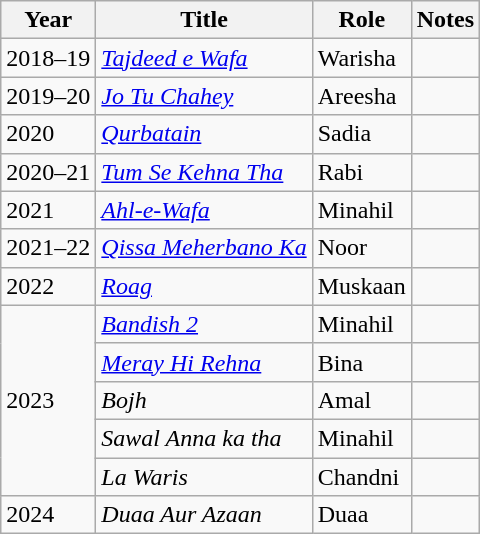<table class="wikitable sortable">
<tr>
<th>Year</th>
<th>Title</th>
<th>Role</th>
<th>Notes</th>
</tr>
<tr>
<td>2018–19</td>
<td><em><a href='#'>Tajdeed e Wafa</a></em></td>
<td>Warisha</td>
<td></td>
</tr>
<tr>
<td>2019–20</td>
<td><em><a href='#'>Jo Tu Chahey</a></em></td>
<td>Areesha</td>
<td></td>
</tr>
<tr>
<td>2020</td>
<td><em><a href='#'>Qurbatain</a></em></td>
<td>Sadia</td>
<td></td>
</tr>
<tr>
<td>2020–21</td>
<td><em><a href='#'>Tum Se Kehna Tha</a></em></td>
<td>Rabi</td>
<td></td>
</tr>
<tr>
<td>2021</td>
<td><em><a href='#'>Ahl-e-Wafa</a></em></td>
<td>Minahil</td>
<td></td>
</tr>
<tr>
<td>2021–22</td>
<td><em><a href='#'>Qissa Meherbano Ka</a></em></td>
<td>Noor</td>
<td></td>
</tr>
<tr>
<td>2022</td>
<td><em><a href='#'>Roag</a></em></td>
<td>Muskaan</td>
<td></td>
</tr>
<tr>
<td rowspan=5>2023</td>
<td><em><a href='#'>Bandish 2</a></em></td>
<td>Minahil</td>
<td></td>
</tr>
<tr>
<td><em><a href='#'>Meray Hi Rehna</a></em></td>
<td>Bina</td>
<td></td>
</tr>
<tr>
<td><em>Bojh</em></td>
<td>Amal</td>
<td></td>
</tr>
<tr>
<td><em>Sawal Anna ka tha</em></td>
<td>Minahil</td>
<td></td>
</tr>
<tr>
<td><em>La Waris</em></td>
<td>Chandni</td>
<td></td>
</tr>
<tr>
<td>2024</td>
<td><em>Duaa Aur Azaan</td>
<td>Duaa</td>
</tr>
</table>
